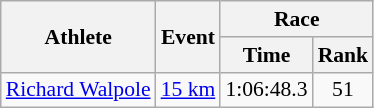<table class="wikitable" style="font-size:90%">
<tr>
<th rowspan="2">Athlete</th>
<th rowspan="2">Event</th>
<th colspan="2">Race</th>
</tr>
<tr>
<th>Time</th>
<th>Rank</th>
</tr>
<tr align="center">
<td align="left" rowspan=3><a href='#'>Richard Walpole</a></td>
<td align="left"><a href='#'>15 km</a></td>
<td>1:06:48.3</td>
<td>51</td>
</tr>
</table>
